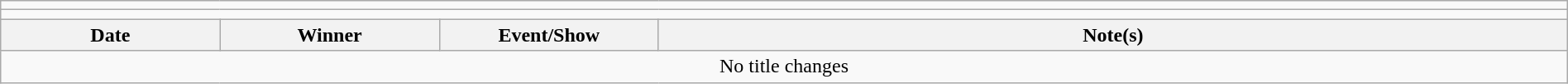<table class="wikitable" style="text-align:center; width:100%;">
<tr>
<td colspan="5"></td>
</tr>
<tr>
<td colspan="5"><strong></strong></td>
</tr>
<tr>
<th width="14%">Date</th>
<th width="14%">Winner</th>
<th width="14%">Event/Show</th>
<th width="58%">Note(s)</th>
</tr>
<tr>
<td colspan="4">No title changes</td>
</tr>
</table>
